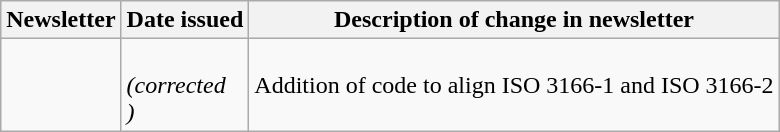<table class="wikitable">
<tr>
<th>Newsletter</th>
<th>Date issued</th>
<th>Description of change in newsletter</th>
</tr>
<tr>
<td id="II-3"></td>
<td><br> <em>(corrected<br> )</em></td>
<td>Addition of code to align ISO 3166-1 and ISO 3166-2</td>
</tr>
</table>
